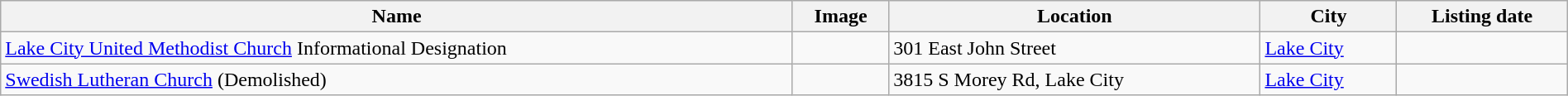<table class="wikitable sortable" style="width:100%">
<tr>
<th>Name</th>
<th>Image</th>
<th>Location</th>
<th>City</th>
<th>Listing date</th>
</tr>
<tr>
<td><a href='#'>Lake City United Methodist Church</a> Informational Designation</td>
<td></td>
<td>301 East John Street</td>
<td><a href='#'>Lake City</a></td>
<td></td>
</tr>
<tr>
<td><a href='#'>Swedish Lutheran Church</a> (Demolished)</td>
<td></td>
<td>3815 S Morey Rd, Lake City</td>
<td><a href='#'>Lake City</a></td>
<td></td>
</tr>
</table>
